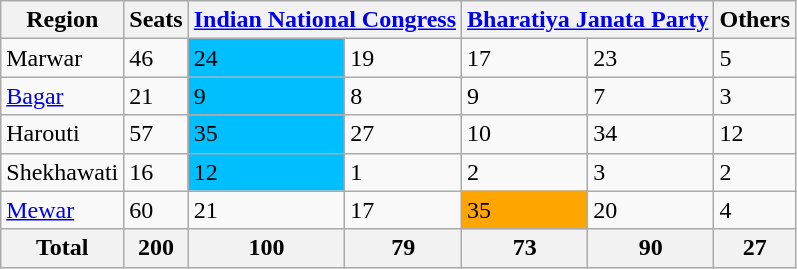<table class="wikitable">
<tr>
<th>Region</th>
<th>Seats</th>
<th colspan="2"><a href='#'>Indian National Congress</a></th>
<th colspan="2"><a href='#'>Bharatiya Janata Party</a></th>
<th>Others</th>
</tr>
<tr>
<td>Marwar</td>
<td>46</td>
<td bgcolor=#00BFFF>24</td>
<td> 19</td>
<td>17</td>
<td> 23</td>
<td>5</td>
</tr>
<tr>
<td><a href='#'>Bagar</a></td>
<td>21</td>
<td bgcolor=#00BFFF>9</td>
<td> 8</td>
<td>9</td>
<td> 7</td>
<td>3</td>
</tr>
<tr>
<td>Harouti</td>
<td>57</td>
<td bgcolor=#00BFFF>35</td>
<td> 27</td>
<td>10</td>
<td> 34</td>
<td>12</td>
</tr>
<tr>
<td>Shekhawati</td>
<td>16</td>
<td bgcolor=#00BFFF>12</td>
<td> 1</td>
<td>2</td>
<td> 3</td>
<td>2</td>
</tr>
<tr>
<td><a href='#'>Mewar</a></td>
<td>60</td>
<td>21</td>
<td> 17</td>
<td bgcolor=#FFA500>35</td>
<td> 20</td>
<td>4</td>
</tr>
<tr>
<th>Total</th>
<th>200</th>
<th>100</th>
<th> 79</th>
<th>73</th>
<th> 90</th>
<th>27</th>
</tr>
</table>
